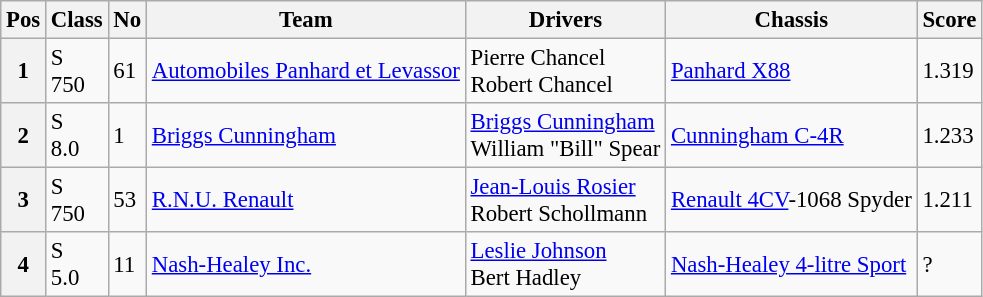<table class="wikitable" style="font-size: 95%;">
<tr>
<th>Pos</th>
<th>Class</th>
<th>No</th>
<th>Team</th>
<th>Drivers</th>
<th>Chassis</th>
<th>Score</th>
</tr>
<tr>
<th>1</th>
<td>S<br>750</td>
<td>61</td>
<td> <a href='#'>Automobiles Panhard et Levassor</a></td>
<td> Pierre Chancel<br> Robert Chancel</td>
<td><a href='#'>Panhard X88</a></td>
<td>1.319</td>
</tr>
<tr>
<th>2</th>
<td>S<br>8.0</td>
<td>1</td>
<td> <a href='#'>Briggs Cunningham</a></td>
<td> <a href='#'>Briggs Cunningham</a><br> William "Bill" Spear</td>
<td><a href='#'>Cunningham C-4R</a></td>
<td>1.233</td>
</tr>
<tr>
<th>3</th>
<td>S<br>750</td>
<td>53</td>
<td> <a href='#'>R.N.U. Renault</a></td>
<td> <a href='#'>Jean-Louis Rosier</a><br> Robert Schollmann</td>
<td><a href='#'>Renault 4CV</a>-1068 Spyder</td>
<td>1.211</td>
</tr>
<tr>
<th>4</th>
<td>S<br>5.0</td>
<td>11</td>
<td> <a href='#'>Nash-Healey Inc.</a></td>
<td> <a href='#'>Leslie Johnson</a><br> Bert Hadley</td>
<td><a href='#'>Nash-Healey 4-litre Sport</a></td>
<td>?</td>
</tr>
</table>
